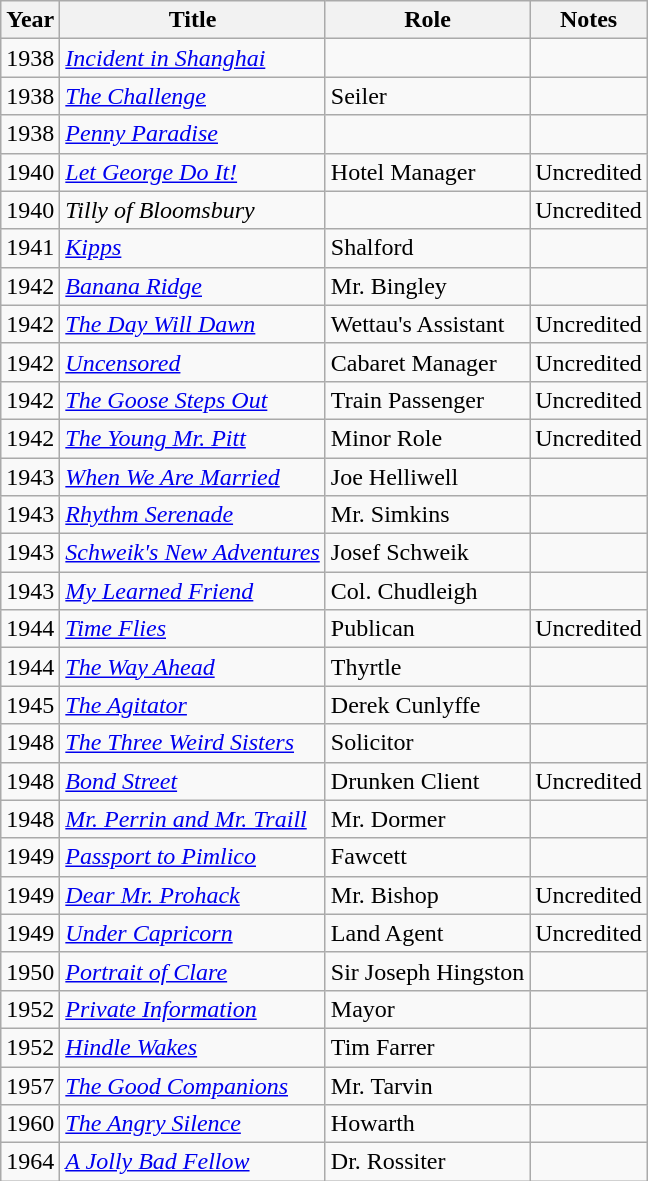<table class="wikitable">
<tr>
<th>Year</th>
<th>Title</th>
<th>Role</th>
<th>Notes</th>
</tr>
<tr>
<td>1938</td>
<td><em><a href='#'>Incident in Shanghai</a></em></td>
<td></td>
<td></td>
</tr>
<tr>
<td>1938</td>
<td><em><a href='#'>The Challenge</a></em></td>
<td>Seiler</td>
<td></td>
</tr>
<tr>
<td>1938</td>
<td><em><a href='#'>Penny Paradise</a></em></td>
<td></td>
<td></td>
</tr>
<tr>
<td>1940</td>
<td><em><a href='#'>Let George Do It!</a></em></td>
<td>Hotel Manager</td>
<td>Uncredited</td>
</tr>
<tr>
<td>1940</td>
<td><em>Tilly of Bloomsbury</em></td>
<td></td>
<td>Uncredited</td>
</tr>
<tr>
<td>1941</td>
<td><em><a href='#'>Kipps</a></em></td>
<td>Shalford</td>
<td></td>
</tr>
<tr>
<td>1942</td>
<td><em><a href='#'>Banana Ridge</a></em></td>
<td>Mr. Bingley</td>
<td></td>
</tr>
<tr>
<td>1942</td>
<td><em><a href='#'>The Day Will Dawn</a></em></td>
<td>Wettau's Assistant</td>
<td>Uncredited</td>
</tr>
<tr>
<td>1942</td>
<td><em><a href='#'>Uncensored</a></em></td>
<td>Cabaret Manager</td>
<td>Uncredited</td>
</tr>
<tr>
<td>1942</td>
<td><em><a href='#'>The Goose Steps Out</a></em></td>
<td>Train Passenger</td>
<td>Uncredited</td>
</tr>
<tr>
<td>1942</td>
<td><em><a href='#'>The Young Mr. Pitt</a></em></td>
<td>Minor Role</td>
<td>Uncredited</td>
</tr>
<tr>
<td>1943</td>
<td><em><a href='#'>When We Are Married</a></em></td>
<td>Joe Helliwell</td>
<td></td>
</tr>
<tr>
<td>1943</td>
<td><em><a href='#'>Rhythm Serenade</a></em></td>
<td>Mr. Simkins</td>
<td></td>
</tr>
<tr>
<td>1943</td>
<td><em><a href='#'>Schweik's New Adventures</a></em></td>
<td>Josef Schweik</td>
<td></td>
</tr>
<tr>
<td>1943</td>
<td><em><a href='#'>My Learned Friend</a></em></td>
<td>Col. Chudleigh</td>
<td></td>
</tr>
<tr>
<td>1944</td>
<td><em><a href='#'>Time Flies</a></em></td>
<td>Publican</td>
<td>Uncredited</td>
</tr>
<tr>
<td>1944</td>
<td><em><a href='#'>The Way Ahead</a></em></td>
<td>Thyrtle</td>
<td></td>
</tr>
<tr>
<td>1945</td>
<td><em><a href='#'>The Agitator</a></em></td>
<td>Derek Cunlyffe</td>
<td></td>
</tr>
<tr>
<td>1948</td>
<td><em><a href='#'>The Three Weird Sisters</a></em></td>
<td>Solicitor</td>
<td></td>
</tr>
<tr>
<td>1948</td>
<td><em><a href='#'>Bond Street</a></em></td>
<td>Drunken Client</td>
<td>Uncredited</td>
</tr>
<tr>
<td>1948</td>
<td><em><a href='#'>Mr. Perrin and Mr. Traill</a></em></td>
<td>Mr. Dormer</td>
<td></td>
</tr>
<tr>
<td>1949</td>
<td><em><a href='#'>Passport to Pimlico</a></em></td>
<td>Fawcett</td>
<td></td>
</tr>
<tr>
<td>1949</td>
<td><em><a href='#'>Dear Mr. Prohack</a></em></td>
<td>Mr. Bishop</td>
<td>Uncredited</td>
</tr>
<tr>
<td>1949</td>
<td><em><a href='#'>Under Capricorn</a></em></td>
<td>Land Agent</td>
<td>Uncredited</td>
</tr>
<tr>
<td>1950</td>
<td><em><a href='#'>Portrait of Clare</a></em></td>
<td>Sir Joseph Hingston</td>
<td></td>
</tr>
<tr>
<td>1952</td>
<td><em><a href='#'>Private Information</a></em></td>
<td>Mayor</td>
<td></td>
</tr>
<tr>
<td>1952</td>
<td><em><a href='#'>Hindle Wakes</a></em></td>
<td>Tim Farrer</td>
<td></td>
</tr>
<tr>
<td>1957</td>
<td><em><a href='#'>The Good Companions</a></em></td>
<td>Mr. Tarvin</td>
<td></td>
</tr>
<tr>
<td>1960</td>
<td><em><a href='#'>The Angry Silence</a></em></td>
<td>Howarth</td>
<td></td>
</tr>
<tr>
<td>1964</td>
<td><em><a href='#'>A Jolly Bad Fellow</a></em></td>
<td>Dr. Rossiter</td>
<td></td>
</tr>
</table>
